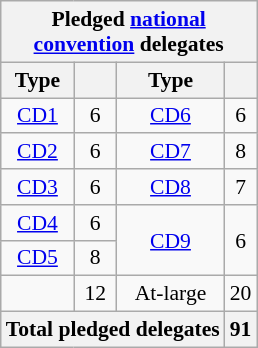<table class="wikitable sortable" style="font-size:90%;text-align:center;float:none;padding:5px;">
<tr>
<th colspan="4">Pledged <a href='#'>national<br>convention</a> delegates</th>
</tr>
<tr>
<th>Type</th>
<th></th>
<th>Type</th>
<th></th>
</tr>
<tr>
<td><a href='#'>CD1</a></td>
<td>6</td>
<td><a href='#'>CD6</a></td>
<td>6</td>
</tr>
<tr>
<td><a href='#'>CD2</a></td>
<td>6</td>
<td><a href='#'>CD7</a></td>
<td>8</td>
</tr>
<tr>
<td><a href='#'>CD3</a></td>
<td>6</td>
<td><a href='#'>CD8</a></td>
<td>7</td>
</tr>
<tr>
<td><a href='#'>CD4</a></td>
<td>6</td>
<td rowspan="2"><a href='#'>CD9</a></td>
<td rowspan="2">6</td>
</tr>
<tr>
<td><a href='#'>CD5</a></td>
<td>8</td>
</tr>
<tr>
<td></td>
<td>12</td>
<td>At-large</td>
<td>20</td>
</tr>
<tr>
<th colspan="3">Total pledged delegates</th>
<th>91</th>
</tr>
</table>
